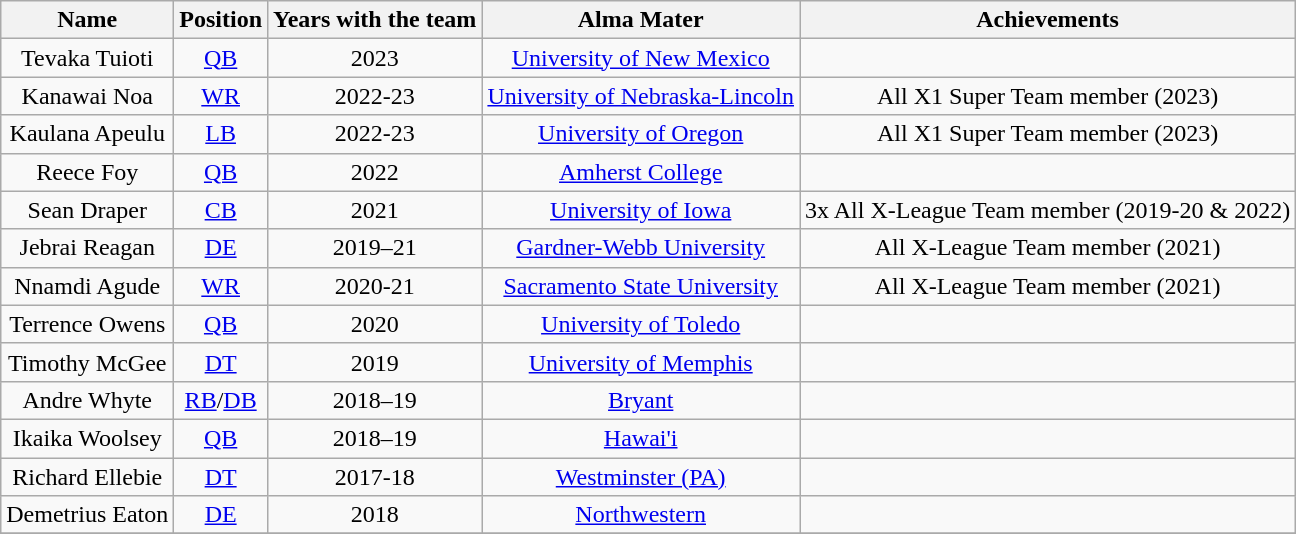<table class="wikitable" style="text-align:center">
<tr>
<th>Name</th>
<th>Position</th>
<th>Years with the team</th>
<th>Alma Mater</th>
<th>Achievements</th>
</tr>
<tr>
<td>Tevaka Tuioti</td>
<td><a href='#'>QB</a></td>
<td>2023</td>
<td><a href='#'>University of New Mexico</a></td>
<td></td>
</tr>
<tr>
<td>Kanawai Noa</td>
<td><a href='#'>WR</a></td>
<td>2022-23</td>
<td><a href='#'>University of Nebraska-Lincoln</a></td>
<td>All X1 Super Team member (2023)</td>
</tr>
<tr>
<td>Kaulana Apeulu</td>
<td><a href='#'>LB</a></td>
<td>2022-23</td>
<td><a href='#'>University of Oregon</a></td>
<td>All X1 Super Team member (2023)</td>
</tr>
<tr>
<td>Reece Foy</td>
<td><a href='#'>QB</a></td>
<td>2022</td>
<td><a href='#'>Amherst College</a></td>
<td></td>
</tr>
<tr>
<td>Sean Draper</td>
<td><a href='#'>CB</a></td>
<td>2021</td>
<td><a href='#'>University of Iowa</a></td>
<td>3x All X-League Team member (2019-20 & 2022)</td>
</tr>
<tr>
<td>Jebrai Reagan</td>
<td><a href='#'>DE</a></td>
<td>2019–21</td>
<td><a href='#'>Gardner-Webb University</a></td>
<td>All X-League Team member (2021)</td>
</tr>
<tr>
<td>Nnamdi Agude</td>
<td><a href='#'>WR</a></td>
<td>2020-21</td>
<td><a href='#'>Sacramento State University</a></td>
<td>All X-League Team member (2021)</td>
</tr>
<tr>
<td>Terrence Owens</td>
<td><a href='#'>QB</a></td>
<td>2020</td>
<td><a href='#'>University of Toledo</a></td>
<td></td>
</tr>
<tr>
<td>Timothy McGee</td>
<td><a href='#'>DT</a></td>
<td>2019</td>
<td><a href='#'>University of Memphis</a></td>
<td></td>
</tr>
<tr>
<td>Andre Whyte</td>
<td><a href='#'>RB</a>/<a href='#'>DB</a></td>
<td>2018–19</td>
<td><a href='#'>Bryant</a></td>
<td></td>
</tr>
<tr>
<td>Ikaika Woolsey</td>
<td><a href='#'>QB</a></td>
<td>2018–19</td>
<td><a href='#'>Hawai'i</a></td>
<td></td>
</tr>
<tr>
<td>Richard Ellebie</td>
<td><a href='#'>DT</a></td>
<td>2017-18</td>
<td><a href='#'>Westminster (PA)</a></td>
<td></td>
</tr>
<tr>
<td>Demetrius Eaton</td>
<td><a href='#'>DE</a></td>
<td>2018</td>
<td><a href='#'>Northwestern</a></td>
<td></td>
</tr>
<tr>
</tr>
</table>
